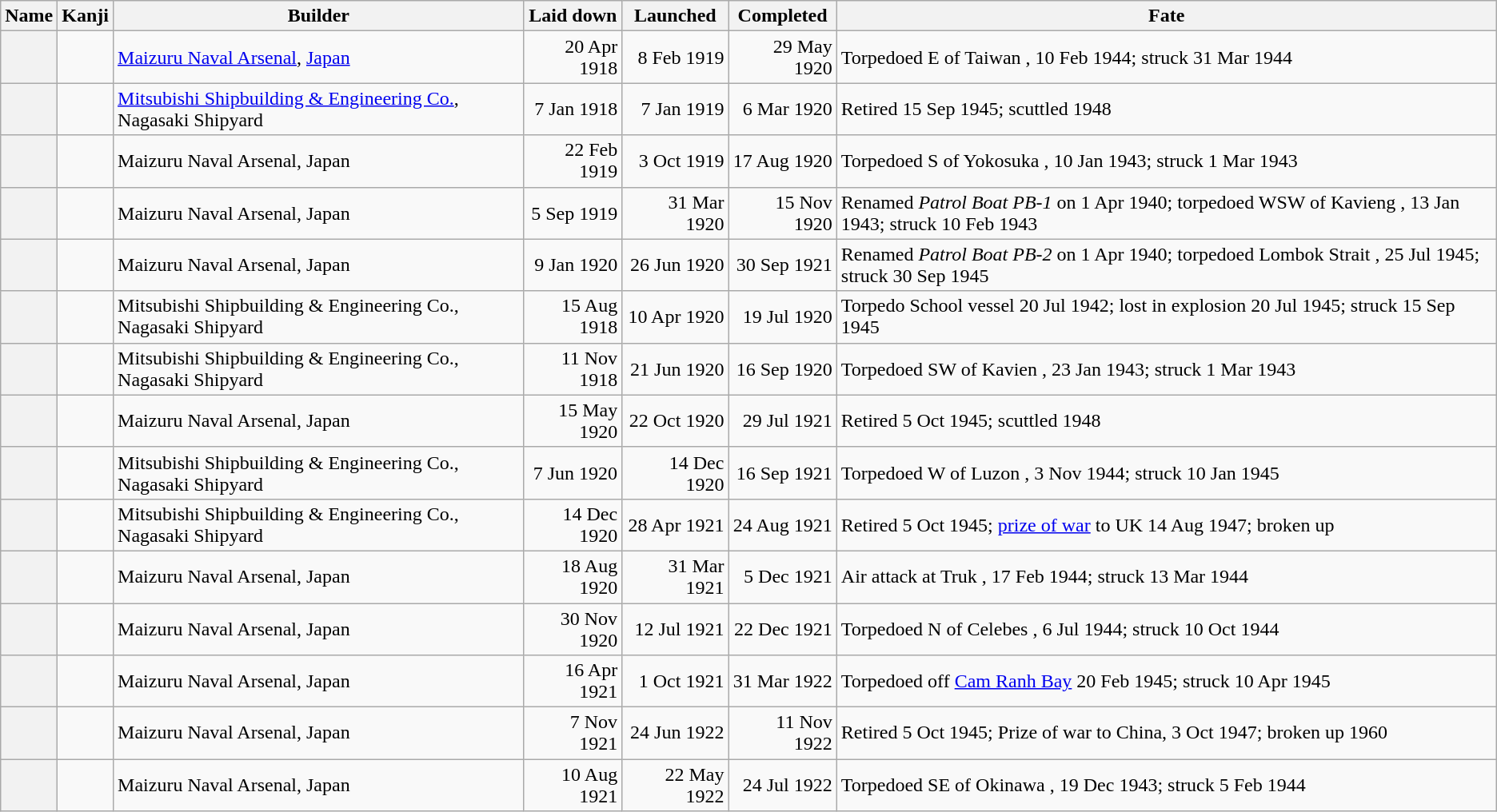<table class="wikitable sortable plainrowheaders">
<tr>
<th scope="col">Name</th>
<th scope="col">Kanji</th>
<th scope="col">Builder</th>
<th scope="col">Laid down</th>
<th scope="col">Launched</th>
<th scope="col">Completed</th>
<th scope="col">Fate</th>
</tr>
<tr>
<th scope="row"></th>
<td></td>
<td><a href='#'>Maizuru Naval Arsenal</a>, <a href='#'>Japan</a></td>
<td style="text-align:right;">20 Apr 1918</td>
<td style="text-align:right;">8 Feb 1919</td>
<td style="text-align:right;">29 May 1920</td>
<td>Torpedoed E of Taiwan , 10 Feb 1944; struck 31 Mar 1944</td>
</tr>
<tr>
<th scope="row"></th>
<td></td>
<td><a href='#'>Mitsubishi Shipbuilding & Engineering Co.</a>, Nagasaki Shipyard</td>
<td style="text-align:right;">7 Jan 1918</td>
<td style="text-align:right;">7 Jan 1919</td>
<td style="text-align:right;">6 Mar 1920</td>
<td>Retired 15 Sep 1945; scuttled 1948</td>
</tr>
<tr>
<th scope="row"></th>
<td></td>
<td>Maizuru Naval Arsenal, Japan</td>
<td style="text-align:right;">22 Feb 1919</td>
<td style="text-align:right;">3 Oct 1919</td>
<td style="text-align:right;">17 Aug 1920</td>
<td>Torpedoed S of Yokosuka , 10 Jan 1943; struck 1 Mar 1943</td>
</tr>
<tr>
<th scope="row"></th>
<td></td>
<td>Maizuru Naval Arsenal, Japan</td>
<td style="text-align:right;">5 Sep 1919</td>
<td style="text-align:right;">31 Mar 1920</td>
<td style="text-align:right;">15 Nov 1920</td>
<td>Renamed <em>Patrol Boat PB-1</em> on 1 Apr 1940; torpedoed WSW of Kavieng , 13 Jan 1943; struck 10 Feb 1943</td>
</tr>
<tr>
<th scope="row"></th>
<td></td>
<td>Maizuru Naval Arsenal, Japan</td>
<td style="text-align:right;">9 Jan 1920</td>
<td style="text-align:right;">26 Jun 1920</td>
<td style="text-align:right;">30 Sep 1921</td>
<td>Renamed <em>Patrol Boat PB-2</em> on 1 Apr 1940; torpedoed Lombok Strait , 25 Jul 1945; struck 30 Sep 1945</td>
</tr>
<tr>
<th scope="row"></th>
<td></td>
<td>Mitsubishi Shipbuilding & Engineering Co., Nagasaki Shipyard</td>
<td style="text-align:right;">15 Aug 1918</td>
<td style="text-align:right;">10 Apr 1920</td>
<td style="text-align:right;">19 Jul 1920</td>
<td>Torpedo School vessel 20 Jul 1942; lost in explosion 20 Jul 1945; struck 15 Sep 1945</td>
</tr>
<tr>
<th scope="row"></th>
<td></td>
<td>Mitsubishi Shipbuilding & Engineering Co., Nagasaki Shipyard</td>
<td style="text-align:right;">11 Nov 1918</td>
<td style="text-align:right;">21 Jun 1920</td>
<td style="text-align:right;">16 Sep 1920</td>
<td>Torpedoed SW of Kavien , 23 Jan 1943; struck 1 Mar 1943</td>
</tr>
<tr>
<th scope="row"></th>
<td></td>
<td>Maizuru Naval Arsenal, Japan</td>
<td style="text-align:right;">15 May 1920</td>
<td style="text-align:right;">22 Oct 1920</td>
<td style="text-align:right;">29 Jul 1921</td>
<td>Retired 5 Oct 1945; scuttled 1948</td>
</tr>
<tr>
<th scope="row"></th>
<td></td>
<td>Mitsubishi Shipbuilding & Engineering Co., Nagasaki Shipyard</td>
<td style="text-align:right;">7 Jun 1920</td>
<td style="text-align:right;">14 Dec 1920</td>
<td style="text-align:right;">16 Sep 1921</td>
<td>Torpedoed W of Luzon , 3 Nov 1944; struck 10 Jan 1945</td>
</tr>
<tr>
<th scope="row"></th>
<td></td>
<td>Mitsubishi Shipbuilding & Engineering Co., Nagasaki Shipyard</td>
<td style="text-align:right;">14 Dec 1920</td>
<td style="text-align:right;">28 Apr 1921</td>
<td style="text-align:right;">24 Aug 1921</td>
<td>Retired 5 Oct 1945; <a href='#'>prize of war</a> to UK 14 Aug 1947; broken up</td>
</tr>
<tr>
<th scope="row"></th>
<td></td>
<td>Maizuru Naval Arsenal, Japan</td>
<td style="text-align:right;">18 Aug 1920</td>
<td style="text-align:right;">31 Mar 1921</td>
<td style="text-align:right;">5 Dec 1921</td>
<td>Air attack at Truk , 17 Feb 1944; struck 13 Mar 1944</td>
</tr>
<tr>
<th scope="row"></th>
<td></td>
<td>Maizuru Naval Arsenal, Japan</td>
<td style="text-align:right;">30 Nov 1920</td>
<td style="text-align:right;">12 Jul 1921</td>
<td style="text-align:right;">22 Dec 1921</td>
<td>Torpedoed N of Celebes , 6 Jul 1944; struck 10 Oct 1944</td>
</tr>
<tr>
<th scope="row"></th>
<td></td>
<td>Maizuru Naval Arsenal, Japan</td>
<td style="text-align:right;">16 Apr 1921</td>
<td style="text-align:right;">1 Oct 1921</td>
<td style="text-align:right;">31 Mar 1922</td>
<td>Torpedoed off <a href='#'>Cam Ranh Bay</a>  20 Feb 1945; struck 10 Apr 1945</td>
</tr>
<tr>
<th scope="row"></th>
<td></td>
<td>Maizuru Naval Arsenal, Japan</td>
<td style="text-align:right;">7 Nov 1921</td>
<td style="text-align:right;">24 Jun 1922</td>
<td style="text-align:right;">11 Nov 1922</td>
<td>Retired 5 Oct 1945; Prize of war to China, 3 Oct 1947; broken up 1960</td>
</tr>
<tr>
<th scope="row"></th>
<td></td>
<td>Maizuru Naval Arsenal, Japan</td>
<td style="text-align:right;">10 Aug 1921</td>
<td style="text-align:right;">22 May 1922</td>
<td style="text-align:right;">24 Jul 1922</td>
<td>Torpedoed SE of Okinawa , 19 Dec 1943; struck 5 Feb 1944</td>
</tr>
</table>
